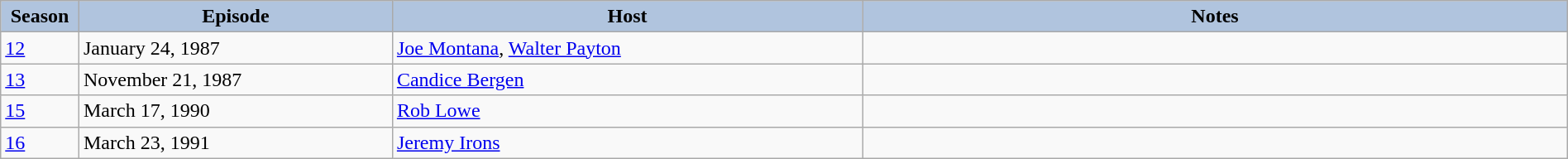<table class="wikitable" style="width:100%;">
<tr>
<th style="background:#B0C4DE;" width="5%">Season</th>
<th style="background:#B0C4DE;" width="20%">Episode</th>
<th style="background:#B0C4DE;" width="30%">Host</th>
<th style="background:#B0C4DE;" width="45%">Notes</th>
</tr>
<tr>
<td><a href='#'>12</a></td>
<td>January 24, 1987</td>
<td><a href='#'>Joe Montana</a>, <a href='#'>Walter Payton</a></td>
<td></td>
</tr>
<tr>
<td><a href='#'>13</a></td>
<td>November 21, 1987</td>
<td><a href='#'>Candice Bergen</a></td>
<td></td>
</tr>
<tr>
<td><a href='#'>15</a></td>
<td>March 17, 1990</td>
<td><a href='#'>Rob Lowe</a></td>
<td></td>
</tr>
<tr>
<td><a href='#'>16</a></td>
<td>March 23, 1991</td>
<td><a href='#'>Jeremy Irons</a></td>
<td></td>
</tr>
</table>
